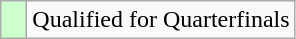<table class="wikitable">
<tr>
<td width=10px bgcolor=#ccffcc></td>
<td>Qualified for Quarterfinals</td>
</tr>
</table>
